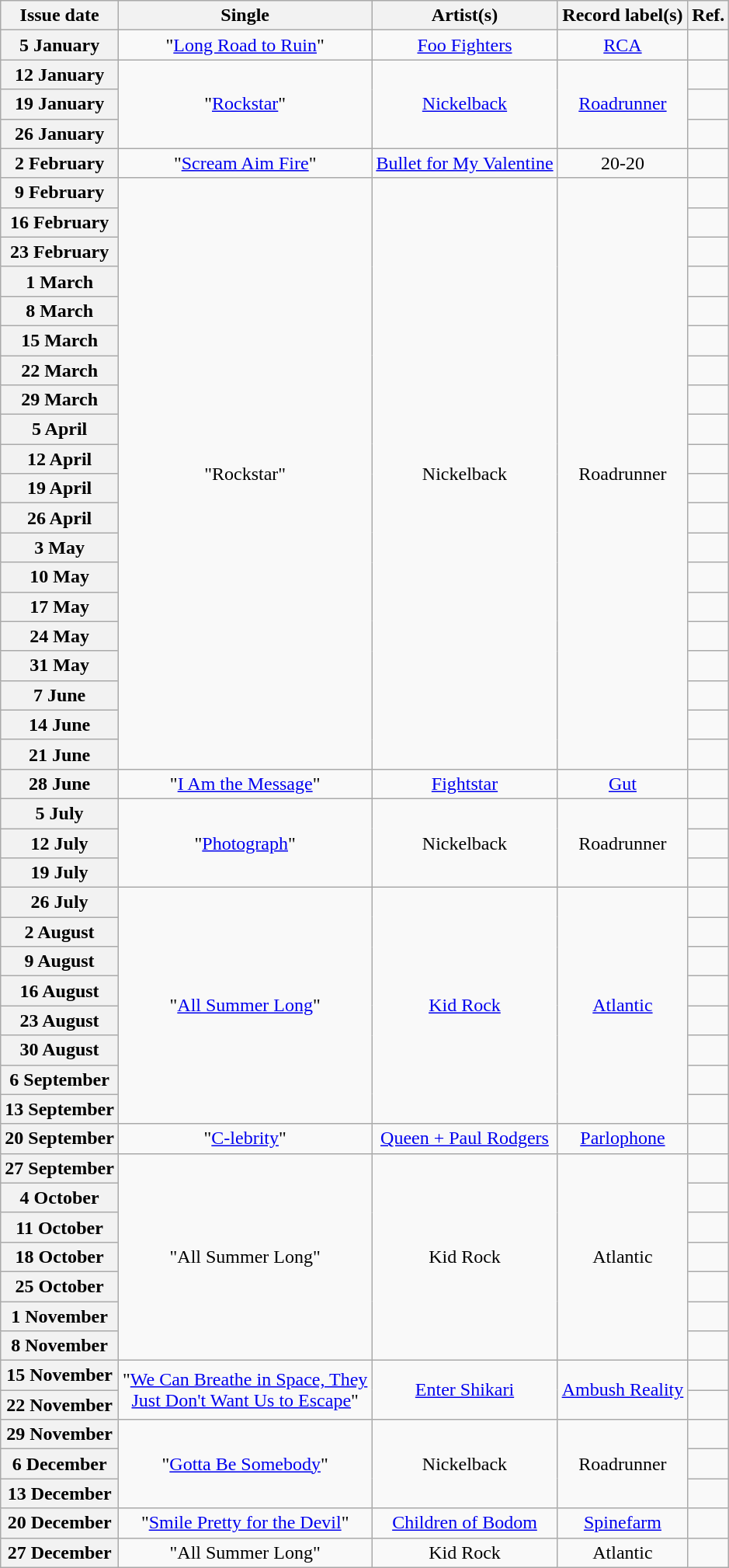<table class="wikitable plainrowheaders" style="text-align:center">
<tr>
<th scope="col">Issue date</th>
<th scope="col">Single</th>
<th scope="col">Artist(s)</th>
<th scope="col">Record label(s)</th>
<th scope="col">Ref.</th>
</tr>
<tr>
<th scope="row">5 January</th>
<td>"<a href='#'>Long Road to Ruin</a>"</td>
<td><a href='#'>Foo Fighters</a></td>
<td><a href='#'>RCA</a></td>
<td></td>
</tr>
<tr>
<th scope="row">12 January</th>
<td rowspan="3">"<a href='#'>Rockstar</a>"</td>
<td rowspan="3"><a href='#'>Nickelback</a></td>
<td rowspan="3"><a href='#'>Roadrunner</a></td>
<td></td>
</tr>
<tr>
<th scope="row">19 January</th>
<td></td>
</tr>
<tr>
<th scope="row">26 January</th>
<td></td>
</tr>
<tr>
<th scope="row">2 February</th>
<td>"<a href='#'>Scream Aim Fire</a>"</td>
<td><a href='#'>Bullet for My Valentine</a></td>
<td>20-20</td>
<td></td>
</tr>
<tr>
<th scope="row">9 February</th>
<td rowspan="20">"Rockstar"</td>
<td rowspan="20">Nickelback</td>
<td rowspan="20">Roadrunner</td>
<td></td>
</tr>
<tr>
<th scope="row">16 February</th>
<td></td>
</tr>
<tr>
<th scope="row">23 February</th>
<td></td>
</tr>
<tr>
<th scope="row">1 March</th>
<td></td>
</tr>
<tr>
<th scope="row">8 March</th>
<td></td>
</tr>
<tr>
<th scope="row">15 March</th>
<td></td>
</tr>
<tr>
<th scope="row">22 March</th>
<td></td>
</tr>
<tr>
<th scope="row">29 March</th>
<td></td>
</tr>
<tr>
<th scope="row">5 April</th>
<td></td>
</tr>
<tr>
<th scope="row">12 April</th>
<td></td>
</tr>
<tr>
<th scope="row">19 April</th>
<td></td>
</tr>
<tr>
<th scope="row">26 April</th>
<td></td>
</tr>
<tr>
<th scope="row">3 May</th>
<td></td>
</tr>
<tr>
<th scope="row">10 May</th>
<td></td>
</tr>
<tr>
<th scope="row">17 May</th>
<td></td>
</tr>
<tr>
<th scope="row">24 May</th>
<td></td>
</tr>
<tr>
<th scope="row">31 May</th>
<td></td>
</tr>
<tr>
<th scope="row">7 June</th>
<td></td>
</tr>
<tr>
<th scope="row">14 June</th>
<td></td>
</tr>
<tr>
<th scope="row">21 June</th>
<td></td>
</tr>
<tr>
<th scope="row">28 June</th>
<td>"<a href='#'>I Am the Message</a>"</td>
<td><a href='#'>Fightstar</a></td>
<td><a href='#'>Gut</a></td>
<td></td>
</tr>
<tr>
<th scope="row">5 July</th>
<td rowspan="3">"<a href='#'>Photograph</a>"</td>
<td rowspan="3">Nickelback</td>
<td rowspan="3">Roadrunner</td>
<td></td>
</tr>
<tr>
<th scope="row">12 July</th>
<td></td>
</tr>
<tr>
<th scope="row">19 July</th>
<td></td>
</tr>
<tr>
<th scope="row">26 July</th>
<td rowspan="8">"<a href='#'>All Summer Long</a>"</td>
<td rowspan="8"><a href='#'>Kid Rock</a></td>
<td rowspan="8"><a href='#'>Atlantic</a></td>
<td></td>
</tr>
<tr>
<th scope="row">2 August</th>
<td></td>
</tr>
<tr>
<th scope="row">9 August</th>
<td></td>
</tr>
<tr>
<th scope="row">16 August</th>
<td></td>
</tr>
<tr>
<th scope="row">23 August</th>
<td></td>
</tr>
<tr>
<th scope="row">30 August</th>
<td></td>
</tr>
<tr>
<th scope="row">6 September</th>
<td></td>
</tr>
<tr>
<th scope="row">13 September</th>
<td></td>
</tr>
<tr>
<th scope="row">20 September</th>
<td>"<a href='#'>C-lebrity</a>"</td>
<td><a href='#'>Queen + Paul Rodgers</a></td>
<td><a href='#'>Parlophone</a></td>
<td></td>
</tr>
<tr>
<th scope="row">27 September</th>
<td rowspan="7">"All Summer Long"</td>
<td rowspan="7">Kid Rock</td>
<td rowspan="7">Atlantic</td>
<td></td>
</tr>
<tr>
<th scope="row">4 October</th>
<td></td>
</tr>
<tr>
<th scope="row">11 October</th>
<td></td>
</tr>
<tr>
<th scope="row">18 October</th>
<td></td>
</tr>
<tr>
<th scope="row">25 October</th>
<td></td>
</tr>
<tr>
<th scope="row">1 November</th>
<td></td>
</tr>
<tr>
<th scope="row">8 November</th>
<td></td>
</tr>
<tr>
<th scope="row">15 November</th>
<td rowspan="2">"<a href='#'>We Can Breathe in Space, They<br>Just Don't Want Us to Escape</a>"</td>
<td rowspan="2"><a href='#'>Enter Shikari</a></td>
<td rowspan="2"><a href='#'>Ambush Reality</a></td>
<td></td>
</tr>
<tr>
<th scope="row">22 November</th>
<td></td>
</tr>
<tr>
<th scope="row">29 November</th>
<td rowspan="3">"<a href='#'>Gotta Be Somebody</a>"</td>
<td rowspan="3">Nickelback</td>
<td rowspan="3">Roadrunner</td>
<td></td>
</tr>
<tr>
<th scope="row">6 December</th>
<td></td>
</tr>
<tr>
<th scope="row">13 December</th>
<td></td>
</tr>
<tr>
<th scope="row">20 December</th>
<td>"<a href='#'>Smile Pretty for the Devil</a>"</td>
<td><a href='#'>Children of Bodom</a></td>
<td><a href='#'>Spinefarm</a></td>
<td></td>
</tr>
<tr>
<th scope="row">27 December</th>
<td>"All Summer Long"</td>
<td>Kid Rock</td>
<td>Atlantic</td>
<td></td>
</tr>
</table>
